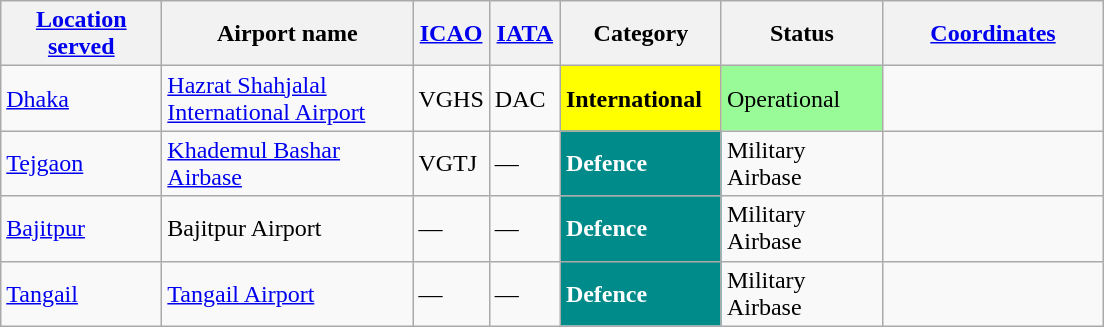<table class="wikitable sortable">
<tr>
<th width=100><a href='#'>Location served</a></th>
<th width=160>Airport name</th>
<th width=40><a href='#'>ICAO</a></th>
<th width=40><a href='#'>IATA</a></th>
<th width=100>Category</th>
<th width=100>Status</th>
<th width=140><a href='#'>Coordinates</a></th>
</tr>
<tr>
<td><a href='#'>Dhaka</a></td>
<td><a href='#'>Hazrat Shahjalal International Airport</a></td>
<td>VGHS</td>
<td>DAC</td>
<td style="background:#FFFF00;"><strong>International</strong></td>
<td style="background:PaleGreen; color:black;">Operational</td>
<td></td>
</tr>
<tr>
<td><a href='#'>Tejgaon</a></td>
<td><a href='#'>Khademul Bashar Airbase</a></td>
<td>VGTJ</td>
<td>—</td>
<td style="background:DarkCyan; color:white;"><strong>Defence</strong></td>
<td>Military Airbase</td>
<td></td>
</tr>
<tr>
<td><a href='#'>Bajitpur</a></td>
<td>Bajitpur Airport</td>
<td>—</td>
<td>—</td>
<td style="background:DarkCyan; color:white;"><strong>Defence</strong></td>
<td>Military Airbase</td>
<td></td>
</tr>
<tr>
<td><a href='#'>Tangail</a></td>
<td><a href='#'>Tangail Airport</a></td>
<td>—</td>
<td>—</td>
<td style="background:DarkCyan; color:white;"><strong>Defence</strong></td>
<td>Military Airbase</td>
<td></td>
</tr>
</table>
